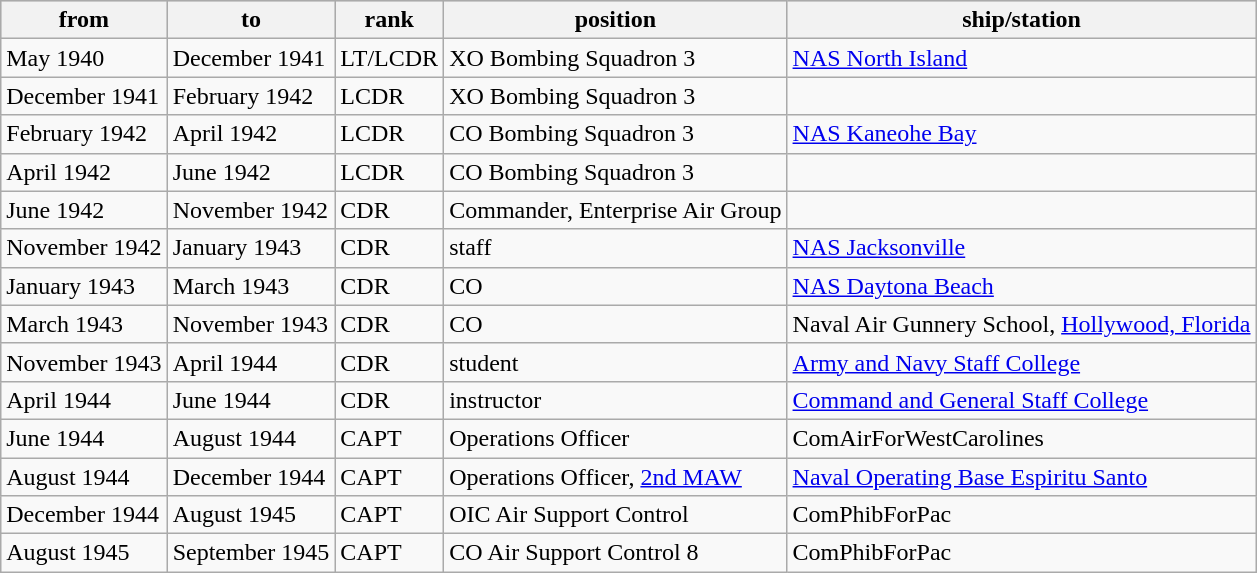<table class="wikitable sortable">
<tr style="background:#CCCCCC;">
<th>from</th>
<th>to</th>
<th>rank</th>
<th>position</th>
<th>ship/station</th>
</tr>
<tr>
<td>May 1940</td>
<td>December 1941</td>
<td>LT/LCDR</td>
<td>XO Bombing Squadron 3</td>
<td><a href='#'>NAS North Island</a></td>
</tr>
<tr>
<td>December 1941</td>
<td>February 1942</td>
<td>LCDR</td>
<td>XO Bombing Squadron 3</td>
<td></td>
</tr>
<tr>
<td>February 1942</td>
<td>April 1942</td>
<td>LCDR</td>
<td>CO Bombing Squadron 3</td>
<td><a href='#'>NAS Kaneohe Bay</a></td>
</tr>
<tr>
<td>April 1942</td>
<td>June 1942</td>
<td>LCDR</td>
<td>CO Bombing Squadron 3</td>
<td></td>
</tr>
<tr>
<td>June 1942</td>
<td>November 1942</td>
<td>CDR</td>
<td>Commander, Enterprise Air Group</td>
<td></td>
</tr>
<tr>
<td>November 1942</td>
<td>January 1943</td>
<td>CDR</td>
<td>staff</td>
<td><a href='#'>NAS Jacksonville</a></td>
</tr>
<tr>
<td>January 1943</td>
<td>March 1943</td>
<td>CDR</td>
<td>CO</td>
<td><a href='#'>NAS Daytona Beach</a></td>
</tr>
<tr>
<td>March 1943</td>
<td>November 1943</td>
<td>CDR</td>
<td>CO</td>
<td>Naval Air Gunnery School, <a href='#'>Hollywood, Florida</a></td>
</tr>
<tr>
<td>November 1943</td>
<td>April 1944</td>
<td>CDR</td>
<td>student</td>
<td><a href='#'>Army and Navy Staff College</a></td>
</tr>
<tr>
<td>April 1944</td>
<td>June 1944</td>
<td>CDR</td>
<td>instructor</td>
<td><a href='#'>Command and General Staff College</a></td>
</tr>
<tr>
<td>June 1944</td>
<td>August 1944</td>
<td>CAPT</td>
<td>Operations Officer</td>
<td>ComAirForWestCarolines</td>
</tr>
<tr>
<td>August 1944</td>
<td>December 1944</td>
<td>CAPT</td>
<td>Operations Officer, <a href='#'>2nd MAW</a></td>
<td><a href='#'>Naval Operating Base Espiritu Santo</a></td>
</tr>
<tr>
<td>December 1944</td>
<td>August 1945</td>
<td>CAPT</td>
<td>OIC Air Support Control</td>
<td>ComPhibForPac</td>
</tr>
<tr>
<td>August 1945</td>
<td>September 1945</td>
<td>CAPT</td>
<td>CO Air Support Control 8</td>
<td>ComPhibForPac</td>
</tr>
</table>
